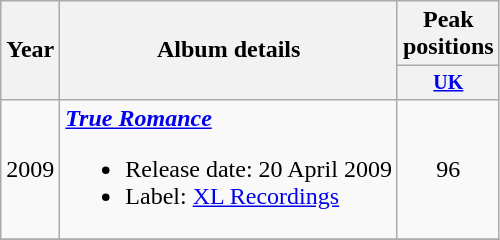<table class="wikitable" style="text-align:center;">
<tr>
<th rowspan="2">Year</th>
<th rowspan="2">Album details</th>
<th colspan="1">Peak positions</th>
</tr>
<tr style="font-size:smaller;">
<th width="40"><a href='#'>UK</a></th>
</tr>
<tr>
<td>2009</td>
<td align="left"><strong><em><a href='#'>True Romance</a></em></strong><br><ul><li>Release date: 20 April 2009</li><li>Label: <a href='#'>XL Recordings</a></li></ul></td>
<td>96</td>
</tr>
<tr>
</tr>
</table>
